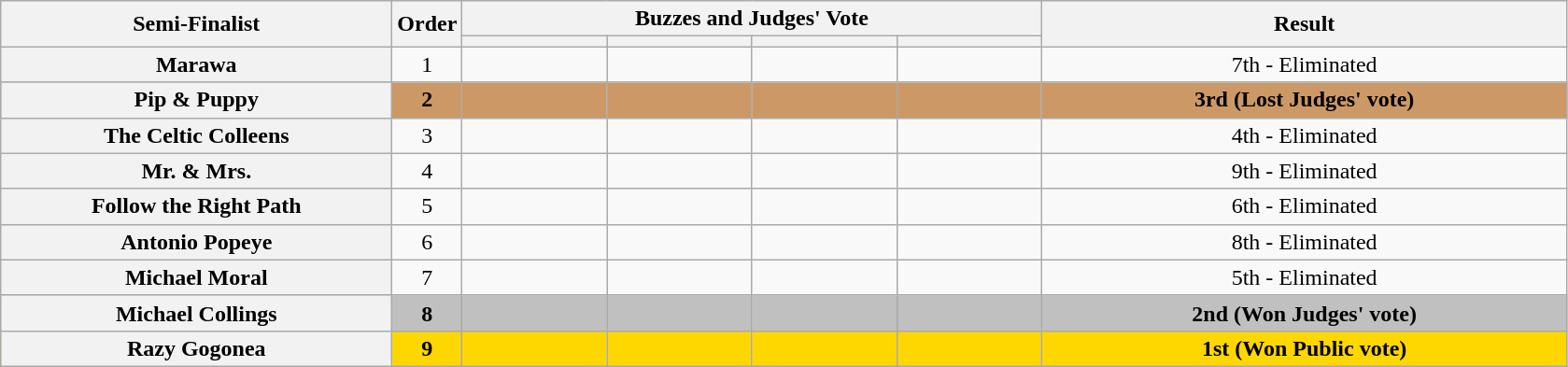<table class="wikitable plainrowheaders sortable" style="text-align:center;">
<tr>
<th rowspan=2 class="unsortable" style="width:17em;">Semi-Finalist</th>
<th rowspan=2 style="width:1em;">Order</th>
<th colspan=4 class="unsortable" style="width:24em;">Buzzes and Judges' Vote</th>
<th rowspan=2 style="width:23em;">Result </th>
</tr>
<tr>
<th scope="col" class="unsortable" style="width:6em;"></th>
<th scope="col" class="unsortable" style="width:6em;"></th>
<th scope="col" class="unsortable" style="width:6em;"></th>
<th scope="col" class="unsortable" style="width:6em;"></th>
</tr>
<tr>
<th scope="row">Marawa</th>
<td>1</td>
<td style="text-align:center;"></td>
<td style="text-align:center;"></td>
<td style="text-align:center;"></td>
<td style="text-align:center;"></td>
<td>7th - Eliminated</td>
</tr>
<tr bgcolor=#c96>
<th scope="row"><strong>Pip & Puppy</strong></th>
<td><strong>2</strong></td>
<td style="text-align:center;"></td>
<td style="text-align:center;"></td>
<td style="text-align:center;"></td>
<td style="text-align:center;"></td>
<td><strong>3rd (Lost Judges' vote)</strong></td>
</tr>
<tr>
<th scope="row">The Celtic Colleens</th>
<td>3</td>
<td style="text-align:center;"></td>
<td style="text-align:center;"></td>
<td style="text-align:center;"></td>
<td style="text-align:center;"></td>
<td>4th - Eliminated</td>
</tr>
<tr>
<th scope="row">Mr. & Mrs.</th>
<td>4</td>
<td style="text-align:center;"></td>
<td style="text-align:center;"></td>
<td style="text-align:center;"></td>
<td style="text-align:center;"></td>
<td>9th - Eliminated</td>
</tr>
<tr>
<th scope="row">Follow the Right Path</th>
<td>5</td>
<td style="text-align:center;"></td>
<td style="text-align:center;"></td>
<td style="text-align:center;"></td>
<td style="text-align:center;"></td>
<td>6th - Eliminated</td>
</tr>
<tr>
<th scope="row">Antonio Popeye </th>
<td>6</td>
<td style="text-align:center;"></td>
<td style="text-align:center;"></td>
<td style="text-align:center;"></td>
<td style="text-align:center;"></td>
<td>8th - Eliminated</td>
</tr>
<tr>
<th scope="row">Michael Moral</th>
<td>7</td>
<td style="text-align:center;"></td>
<td style="text-align:center;"></td>
<td style="text-align:center;"></td>
<td style="text-align:center;"></td>
<td>5th - Eliminated</td>
</tr>
<tr bgcolor=silver>
<th scope="row"><strong>Michael Collings</strong></th>
<td><strong>8</strong></td>
<td style="text-align:center;"></td>
<td style="text-align:center;"></td>
<td style="text-align:center;"></td>
<td style="text-align:center;"></td>
<td><strong>2nd (Won Judges' vote)</strong></td>
</tr>
<tr bgcolor=gold>
<th scope="row"><strong>Razy Gogonea</strong></th>
<td><strong>9</strong></td>
<td style="text-align:center;"></td>
<td style="text-align:center;"></td>
<td style="text-align:center;"></td>
<td style="text-align:center;"></td>
<td><strong>1st (Won Public vote)</strong></td>
</tr>
</table>
